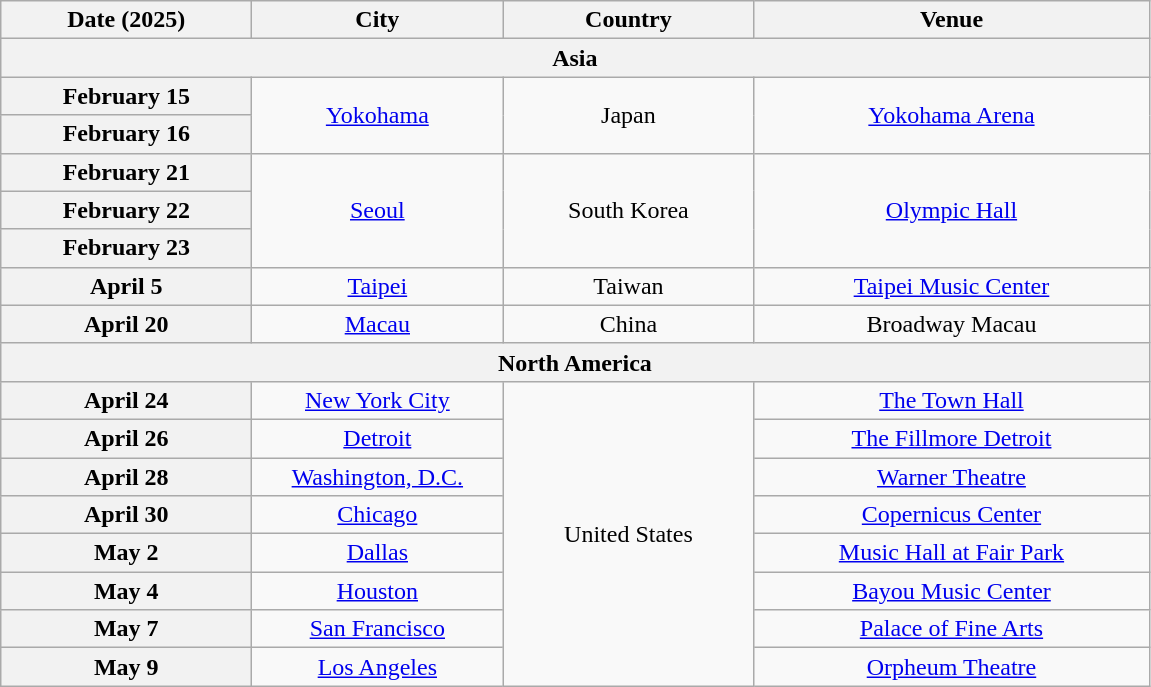<table class="wikitable plainrowheaders sortable" style="text-align:center">
<tr>
<th scope="col" style="width:10em">Date (2025)</th>
<th scope="col" style="width:10em">City</th>
<th scope="col" style="width:10em">Country</th>
<th scope="col" style="width:16em">Venue</th>
</tr>
<tr>
<th colspan="4">Asia</th>
</tr>
<tr>
<th scope="row" style="text-align:center">February 15</th>
<td rowspan="2"><a href='#'>Yokohama</a></td>
<td rowspan="2">Japan</td>
<td rowspan="2"><a href='#'>Yokohama Arena</a></td>
</tr>
<tr>
<th scope="row" style="text-align:center">February 16</th>
</tr>
<tr>
<th scope="row" style="text-align:center">February 21</th>
<td rowspan="3"><a href='#'>Seoul</a></td>
<td rowspan="3">South Korea</td>
<td rowspan="3"><a href='#'>Olympic Hall</a></td>
</tr>
<tr>
<th scope="row" style="text-align:center">February 22</th>
</tr>
<tr>
<th scope="row" style="text-align:center">February 23</th>
</tr>
<tr>
<th scope="row" style="text-align:center">April 5</th>
<td><a href='#'>Taipei</a></td>
<td>Taiwan</td>
<td><a href='#'>Taipei Music Center</a></td>
</tr>
<tr>
<th scope="row" style="text-align:center">April 20</th>
<td><a href='#'>Macau</a></td>
<td>China</td>
<td>Broadway Macau</td>
</tr>
<tr>
<th colspan="4">North America</th>
</tr>
<tr>
<th scope="row" style="text-align:center">April 24</th>
<td><a href='#'>New York City</a></td>
<td rowspan="8">United States</td>
<td><a href='#'>The Town Hall</a></td>
</tr>
<tr>
<th scope="row" style="text-align:center">April 26</th>
<td><a href='#'>Detroit</a></td>
<td><a href='#'>The Fillmore Detroit</a></td>
</tr>
<tr>
<th scope="row" style="text-align:center">April 28</th>
<td><a href='#'>Washington, D.C.</a></td>
<td><a href='#'>Warner Theatre</a></td>
</tr>
<tr>
<th scope="row" style="text-align:center">April 30</th>
<td><a href='#'>Chicago</a></td>
<td><a href='#'>Copernicus Center</a></td>
</tr>
<tr>
<th scope="row" style="text-align:center">May 2</th>
<td><a href='#'>Dallas</a></td>
<td><a href='#'>Music Hall at Fair Park</a></td>
</tr>
<tr>
<th scope="row" style="text-align:center">May 4</th>
<td><a href='#'>Houston</a></td>
<td><a href='#'>Bayou Music Center</a></td>
</tr>
<tr>
<th scope="row" style="text-align:center">May 7</th>
<td><a href='#'>San Francisco</a></td>
<td><a href='#'>Palace of Fine Arts</a></td>
</tr>
<tr>
<th scope="row" style="text-align:center">May 9</th>
<td><a href='#'>Los Angeles</a></td>
<td><a href='#'>Orpheum Theatre</a></td>
</tr>
</table>
